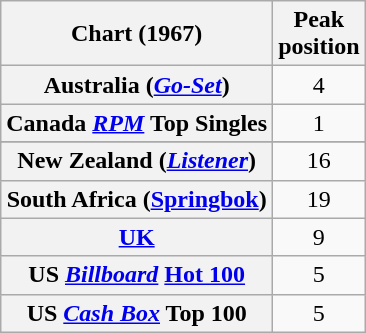<table class="wikitable sortable plainrowheaders">
<tr>
<th scope="col">Chart (1967)</th>
<th scope="col">Peak<br>position</th>
</tr>
<tr>
<th scope="row">Australia (<em><a href='#'>Go-Set</a></em>)</th>
<td style="text-align:center;">4</td>
</tr>
<tr>
<th scope="row">Canada <em><a href='#'>RPM</a></em> Top Singles</th>
<td style="text-align:center;">1</td>
</tr>
<tr>
</tr>
<tr>
<th scope="row">New Zealand (<em><a href='#'>Listener</a></em>)</th>
<td style="text-align:center;">16</td>
</tr>
<tr>
<th scope="row">South Africa (<a href='#'>Springbok</a>)</th>
<td align="center">19</td>
</tr>
<tr>
<th scope="row"><a href='#'>UK</a></th>
<td style="text-align:center;">9</td>
</tr>
<tr>
<th scope="row">US <em><a href='#'>Billboard</a></em> <a href='#'>Hot 100</a></th>
<td style="text-align:center;">5</td>
</tr>
<tr>
<th scope="row">US <a href='#'><em>Cash Box</em></a> Top 100</th>
<td align="center">5</td>
</tr>
</table>
